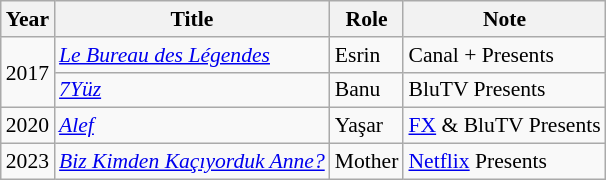<table class="wikitable" style="font-size:90%;">
<tr>
<th>Year</th>
<th>Title</th>
<th>Role</th>
<th>Note</th>
</tr>
<tr>
<td rowspan=2>2017</td>
<td><em><a href='#'>Le Bureau des Légendes</a></em></td>
<td>Esrin</td>
<td>Canal + Presents</td>
</tr>
<tr>
<td><em><a href='#'>7Yüz</a></em></td>
<td>Banu</td>
<td>BluTV Presents</td>
</tr>
<tr>
<td>2020</td>
<td><em><a href='#'>Alef</a></em></td>
<td>Yaşar</td>
<td><a href='#'>FX</a> & BluTV Presents</td>
</tr>
<tr>
<td>2023</td>
<td><em><a href='#'>Biz Kimden Kaçıyorduk Anne?</a></em></td>
<td>Mother</td>
<td><a href='#'>Netflix</a> Presents</td>
</tr>
</table>
